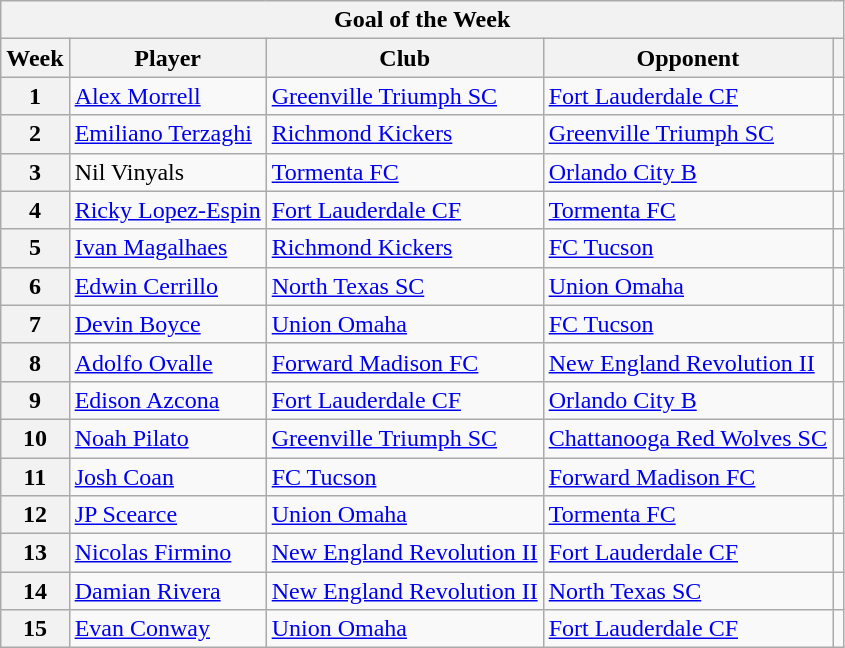<table class="wikitable collapsible collapsed">
<tr>
<th colspan="6">Goal of the Week</th>
</tr>
<tr>
<th>Week</th>
<th>Player</th>
<th>Club</th>
<th>Opponent</th>
<th class="unsortable"></th>
</tr>
<tr>
<th>1</th>
<td> <a href='#'>Alex Morrell</a></td>
<td><a href='#'>Greenville Triumph SC</a></td>
<td><a href='#'>Fort Lauderdale CF</a></td>
<td style="text-align:center"></td>
</tr>
<tr>
<th>2</th>
<td> <a href='#'>Emiliano Terzaghi</a></td>
<td><a href='#'>Richmond Kickers</a></td>
<td><a href='#'>Greenville Triumph SC</a></td>
<td style="text-align:center"></td>
</tr>
<tr>
<th>3</th>
<td> Nil Vinyals</td>
<td><a href='#'>Tormenta FC</a></td>
<td><a href='#'>Orlando City B</a></td>
<td style="text-align:center"></td>
</tr>
<tr>
<th>4</th>
<td> <a href='#'>Ricky Lopez-Espin</a></td>
<td><a href='#'>Fort Lauderdale CF</a></td>
<td><a href='#'>Tormenta FC</a></td>
<td style="text-align:center"></td>
</tr>
<tr>
<th>5</th>
<td> <a href='#'>Ivan Magalhaes</a></td>
<td><a href='#'>Richmond Kickers</a></td>
<td><a href='#'>FC Tucson</a></td>
<td style="text-align:center"></td>
</tr>
<tr>
<th>6</th>
<td> <a href='#'>Edwin Cerrillo</a></td>
<td><a href='#'>North Texas SC</a></td>
<td><a href='#'>Union Omaha</a></td>
<td style="text-align:center"></td>
</tr>
<tr>
<th>7</th>
<td> <a href='#'>Devin Boyce</a></td>
<td><a href='#'>Union Omaha</a></td>
<td><a href='#'>FC Tucson</a></td>
<td style="text-align:center"></td>
</tr>
<tr>
<th>8</th>
<td> <a href='#'>Adolfo Ovalle</a></td>
<td><a href='#'>Forward Madison FC</a></td>
<td><a href='#'>New England Revolution II</a></td>
<td style="text-align:center"></td>
</tr>
<tr>
<th>9</th>
<td> <a href='#'>Edison Azcona</a></td>
<td><a href='#'>Fort Lauderdale CF</a></td>
<td><a href='#'>Orlando City B</a></td>
<td style="text-align:center"></td>
</tr>
<tr>
<th>10</th>
<td> <a href='#'>Noah Pilato</a></td>
<td><a href='#'>Greenville Triumph SC</a></td>
<td><a href='#'>Chattanooga Red Wolves SC</a></td>
<td style="text-align:center"></td>
</tr>
<tr>
<th>11</th>
<td> <a href='#'>Josh Coan</a></td>
<td><a href='#'>FC Tucson</a></td>
<td><a href='#'>Forward Madison FC</a></td>
<td style="text-align:center"></td>
</tr>
<tr>
<th>12</th>
<td> <a href='#'>JP Scearce</a></td>
<td><a href='#'>Union Omaha</a></td>
<td><a href='#'>Tormenta FC</a></td>
<td style="text-align:center"></td>
</tr>
<tr>
<th>13</th>
<td> <a href='#'>Nicolas Firmino</a></td>
<td><a href='#'>New England Revolution II</a></td>
<td><a href='#'>Fort Lauderdale CF</a></td>
<td style="text-align:center"></td>
</tr>
<tr>
<th>14</th>
<td> <a href='#'>Damian Rivera</a></td>
<td><a href='#'>New England Revolution II</a></td>
<td><a href='#'>North Texas SC</a></td>
<td style="text-align:center"></td>
</tr>
<tr>
<th>15</th>
<td> <a href='#'>Evan Conway</a></td>
<td><a href='#'>Union Omaha</a></td>
<td><a href='#'>Fort Lauderdale CF</a></td>
<td style="text-align:center"></td>
</tr>
</table>
